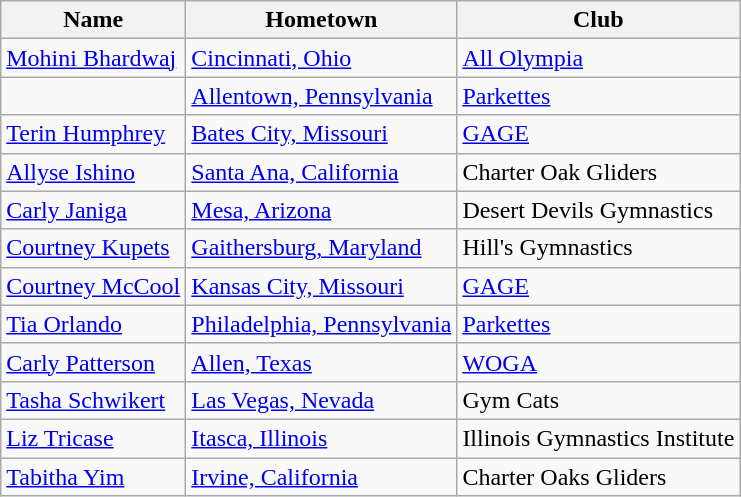<table class="wikitable">
<tr>
<th>Name</th>
<th>Hometown</th>
<th>Club</th>
</tr>
<tr>
<td><a href='#'>Mohini Bhardwaj</a></td>
<td><a href='#'>Cincinnati, Ohio</a></td>
<td><a href='#'>All Olympia</a></td>
</tr>
<tr>
<td></td>
<td><a href='#'>Allentown, Pennsylvania</a></td>
<td><a href='#'>Parkettes</a></td>
</tr>
<tr>
<td><a href='#'>Terin Humphrey</a></td>
<td><a href='#'>Bates City, Missouri</a></td>
<td><a href='#'>GAGE</a></td>
</tr>
<tr>
<td><a href='#'>Allyse Ishino</a></td>
<td><a href='#'>Santa Ana, California</a></td>
<td>Charter Oak Gliders</td>
</tr>
<tr>
<td><a href='#'>Carly Janiga</a></td>
<td><a href='#'>Mesa, Arizona</a></td>
<td>Desert Devils Gymnastics</td>
</tr>
<tr>
<td><a href='#'>Courtney Kupets</a></td>
<td><a href='#'>Gaithersburg, Maryland</a></td>
<td>Hill's Gymnastics</td>
</tr>
<tr>
<td><a href='#'>Courtney McCool</a></td>
<td><a href='#'>Kansas City, Missouri</a></td>
<td><a href='#'>GAGE</a></td>
</tr>
<tr>
<td><a href='#'>Tia Orlando</a></td>
<td><a href='#'>Philadelphia, Pennsylvania</a></td>
<td><a href='#'>Parkettes</a></td>
</tr>
<tr>
<td><a href='#'>Carly Patterson</a></td>
<td><a href='#'>Allen, Texas</a></td>
<td><a href='#'>WOGA</a></td>
</tr>
<tr>
<td><a href='#'>Tasha Schwikert</a></td>
<td><a href='#'>Las Vegas, Nevada</a></td>
<td>Gym Cats</td>
</tr>
<tr>
<td><a href='#'>Liz Tricase</a></td>
<td><a href='#'>Itasca, Illinois</a></td>
<td>Illinois Gymnastics Institute</td>
</tr>
<tr>
<td><a href='#'>Tabitha Yim</a></td>
<td><a href='#'>Irvine, California</a></td>
<td>Charter Oaks Gliders</td>
</tr>
</table>
